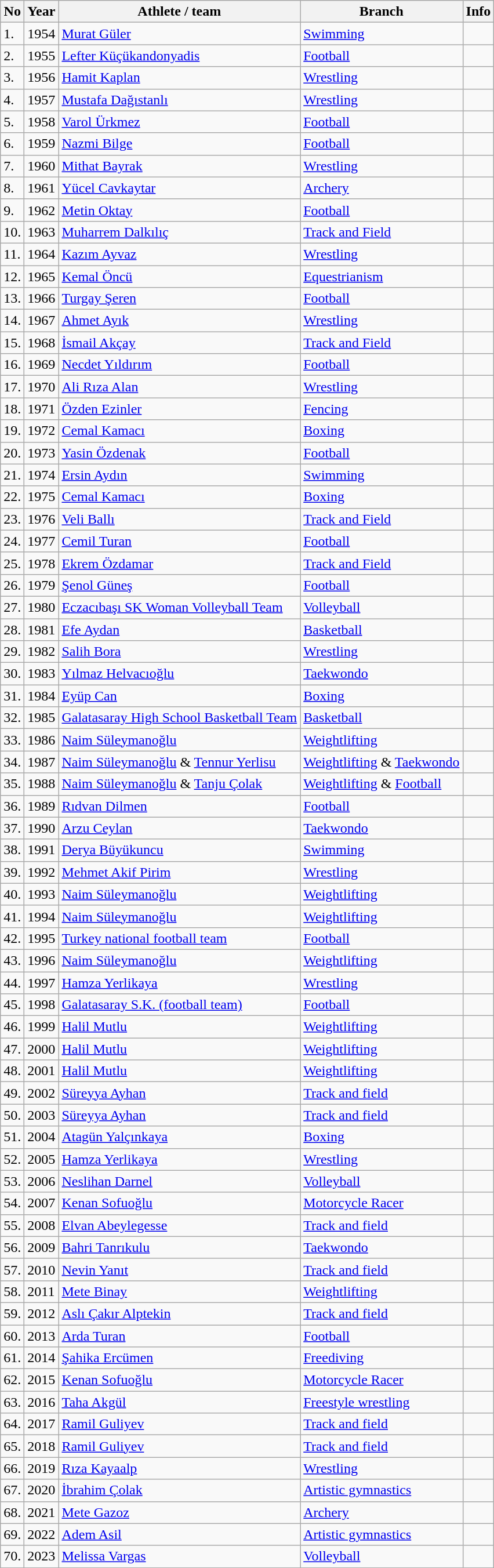<table class="wikitable sortable">
<tr>
<th>No</th>
<th>Year</th>
<th>Athlete / team</th>
<th>Branch</th>
<th>Info</th>
</tr>
<tr>
<td>1.</td>
<td>1954</td>
<td> <a href='#'>Murat Güler</a></td>
<td><a href='#'>Swimming</a></td>
<td></td>
</tr>
<tr>
<td>2.</td>
<td>1955</td>
<td> <a href='#'>Lefter Küçükandonyadis</a></td>
<td><a href='#'>Football</a></td>
<td></td>
</tr>
<tr>
<td>3.</td>
<td>1956</td>
<td> <a href='#'>Hamit Kaplan</a></td>
<td><a href='#'>Wrestling</a></td>
<td></td>
</tr>
<tr>
<td>4.</td>
<td>1957</td>
<td> <a href='#'>Mustafa Dağıstanlı</a></td>
<td><a href='#'>Wrestling</a></td>
<td></td>
</tr>
<tr>
<td>5.</td>
<td>1958</td>
<td> <a href='#'>Varol Ürkmez</a></td>
<td><a href='#'>Football</a></td>
<td></td>
</tr>
<tr>
<td>6.</td>
<td>1959</td>
<td> <a href='#'>Nazmi Bilge</a></td>
<td><a href='#'>Football</a></td>
<td></td>
</tr>
<tr>
<td>7.</td>
<td>1960</td>
<td> <a href='#'>Mithat Bayrak</a></td>
<td><a href='#'>Wrestling</a></td>
<td></td>
</tr>
<tr>
<td>8.</td>
<td>1961</td>
<td> <a href='#'>Yücel Cavkaytar</a></td>
<td><a href='#'>Archery</a></td>
<td></td>
</tr>
<tr>
<td>9.</td>
<td>1962</td>
<td> <a href='#'>Metin Oktay</a></td>
<td><a href='#'>Football</a></td>
<td></td>
</tr>
<tr>
<td>10.</td>
<td>1963</td>
<td> <a href='#'>Muharrem Dalkılıç</a></td>
<td><a href='#'>Track and Field</a></td>
<td></td>
</tr>
<tr>
<td>11.</td>
<td>1964</td>
<td> <a href='#'>Kazım Ayvaz</a></td>
<td><a href='#'>Wrestling</a></td>
<td></td>
</tr>
<tr>
<td>12.</td>
<td>1965</td>
<td> <a href='#'>Kemal Öncü</a></td>
<td><a href='#'>Equestrianism</a></td>
<td></td>
</tr>
<tr>
<td>13.</td>
<td>1966</td>
<td> <a href='#'>Turgay Şeren</a></td>
<td><a href='#'>Football</a></td>
<td></td>
</tr>
<tr>
<td>14.</td>
<td>1967</td>
<td> <a href='#'>Ahmet Ayık</a></td>
<td><a href='#'>Wrestling</a></td>
<td></td>
</tr>
<tr>
<td>15.</td>
<td>1968</td>
<td> <a href='#'>İsmail Akçay</a></td>
<td><a href='#'>Track and Field</a></td>
<td></td>
</tr>
<tr>
<td>16.</td>
<td>1969</td>
<td> <a href='#'>Necdet Yıldırım</a></td>
<td><a href='#'>Football</a></td>
<td></td>
</tr>
<tr>
<td>17.</td>
<td>1970</td>
<td> <a href='#'>Ali Rıza Alan</a></td>
<td><a href='#'>Wrestling</a></td>
<td></td>
</tr>
<tr>
<td>18.</td>
<td>1971</td>
<td> <a href='#'>Özden Ezinler</a></td>
<td><a href='#'>Fencing</a></td>
<td></td>
</tr>
<tr>
<td>19.</td>
<td>1972</td>
<td> <a href='#'>Cemal Kamacı</a></td>
<td><a href='#'>Boxing</a></td>
<td></td>
</tr>
<tr>
<td>20.</td>
<td>1973</td>
<td> <a href='#'>Yasin Özdenak</a></td>
<td><a href='#'>Football</a></td>
<td></td>
</tr>
<tr>
<td>21.</td>
<td>1974</td>
<td> <a href='#'>Ersin Aydın</a></td>
<td><a href='#'>Swimming</a></td>
<td></td>
</tr>
<tr>
<td>22.</td>
<td>1975</td>
<td> <a href='#'>Cemal Kamacı</a></td>
<td><a href='#'>Boxing</a></td>
<td></td>
</tr>
<tr>
<td>23.</td>
<td>1976</td>
<td> <a href='#'>Veli Ballı</a></td>
<td><a href='#'>Track and Field</a></td>
<td></td>
</tr>
<tr>
<td>24.</td>
<td>1977</td>
<td> <a href='#'>Cemil Turan</a></td>
<td><a href='#'>Football</a></td>
<td></td>
</tr>
<tr>
<td>25.</td>
<td>1978</td>
<td> <a href='#'>Ekrem Özdamar</a></td>
<td><a href='#'>Track and Field</a></td>
<td></td>
</tr>
<tr>
<td>26.</td>
<td>1979</td>
<td> <a href='#'>Şenol Güneş</a></td>
<td><a href='#'>Football</a></td>
<td></td>
</tr>
<tr>
<td>27.</td>
<td>1980</td>
<td> <a href='#'>Eczacıbaşı SK Woman Volleyball Team</a></td>
<td><a href='#'>Volleyball</a></td>
<td></td>
</tr>
<tr>
<td>28.</td>
<td>1981</td>
<td> <a href='#'>Efe Aydan</a></td>
<td><a href='#'>Basketball</a></td>
<td></td>
</tr>
<tr>
<td>29.</td>
<td>1982</td>
<td> <a href='#'>Salih Bora</a></td>
<td><a href='#'>Wrestling</a></td>
<td></td>
</tr>
<tr>
<td>30.</td>
<td>1983</td>
<td> <a href='#'>Yılmaz Helvacıoğlu</a></td>
<td><a href='#'>Taekwondo</a></td>
<td></td>
</tr>
<tr>
<td>31.</td>
<td>1984</td>
<td> <a href='#'>Eyüp Can</a></td>
<td><a href='#'>Boxing</a></td>
<td></td>
</tr>
<tr>
<td>32.</td>
<td>1985</td>
<td> <a href='#'>Galatasaray High School Basketball Team</a></td>
<td><a href='#'>Basketball</a></td>
<td></td>
</tr>
<tr>
<td>33.</td>
<td>1986</td>
<td> <a href='#'>Naim Süleymanoğlu</a></td>
<td><a href='#'>Weightlifting</a></td>
<td></td>
</tr>
<tr>
<td>34.</td>
<td>1987</td>
<td> <a href='#'>Naim Süleymanoğlu</a> & <a href='#'>Tennur Yerlisu</a></td>
<td><a href='#'>Weightlifting</a> & <a href='#'>Taekwondo</a></td>
<td></td>
</tr>
<tr>
<td>35.</td>
<td>1988</td>
<td> <a href='#'>Naim Süleymanoğlu</a> & <a href='#'>Tanju Çolak</a></td>
<td><a href='#'>Weightlifting</a> & <a href='#'>Football</a></td>
<td></td>
</tr>
<tr>
<td>36.</td>
<td>1989</td>
<td> <a href='#'>Rıdvan Dilmen</a></td>
<td><a href='#'>Football</a></td>
<td></td>
</tr>
<tr>
<td>37.</td>
<td>1990</td>
<td> <a href='#'>Arzu Ceylan</a></td>
<td><a href='#'>Taekwondo</a></td>
<td></td>
</tr>
<tr>
<td>38.</td>
<td>1991</td>
<td> <a href='#'>Derya Büyükuncu</a></td>
<td><a href='#'>Swimming</a></td>
<td></td>
</tr>
<tr>
<td>39.</td>
<td>1992</td>
<td> <a href='#'>Mehmet Akif Pirim</a></td>
<td><a href='#'>Wrestling</a></td>
<td></td>
</tr>
<tr>
<td>40.</td>
<td>1993</td>
<td> <a href='#'>Naim Süleymanoğlu</a></td>
<td><a href='#'>Weightlifting</a></td>
<td></td>
</tr>
<tr>
<td>41.</td>
<td>1994</td>
<td> <a href='#'>Naim Süleymanoğlu</a></td>
<td><a href='#'>Weightlifting</a></td>
<td></td>
</tr>
<tr>
<td>42.</td>
<td>1995</td>
<td> <a href='#'>Turkey national football team</a></td>
<td><a href='#'>Football</a></td>
<td></td>
</tr>
<tr>
<td>43.</td>
<td>1996</td>
<td> <a href='#'>Naim Süleymanoğlu</a></td>
<td><a href='#'>Weightlifting</a></td>
<td></td>
</tr>
<tr>
<td>44.</td>
<td>1997</td>
<td> <a href='#'>Hamza Yerlikaya</a></td>
<td><a href='#'>Wrestling</a></td>
<td></td>
</tr>
<tr>
<td>45.</td>
<td>1998</td>
<td> <a href='#'>Galatasaray S.K. (football team)</a></td>
<td><a href='#'>Football</a></td>
<td></td>
</tr>
<tr>
<td>46.</td>
<td>1999</td>
<td> <a href='#'>Halil Mutlu</a></td>
<td><a href='#'>Weightlifting</a></td>
<td></td>
</tr>
<tr>
<td>47.</td>
<td>2000</td>
<td> <a href='#'>Halil Mutlu</a></td>
<td><a href='#'>Weightlifting</a></td>
<td></td>
</tr>
<tr>
<td>48.</td>
<td>2001</td>
<td> <a href='#'>Halil Mutlu</a></td>
<td><a href='#'>Weightlifting</a></td>
<td></td>
</tr>
<tr>
<td>49.</td>
<td>2002</td>
<td> <a href='#'>Süreyya Ayhan</a></td>
<td><a href='#'>Track and field</a></td>
<td></td>
</tr>
<tr>
<td>50.</td>
<td>2003</td>
<td> <a href='#'>Süreyya Ayhan</a></td>
<td><a href='#'>Track and field</a></td>
<td></td>
</tr>
<tr>
<td>51.</td>
<td>2004</td>
<td> <a href='#'>Atagün Yalçınkaya</a></td>
<td><a href='#'>Boxing</a></td>
<td></td>
</tr>
<tr>
<td>52.</td>
<td>2005</td>
<td> <a href='#'>Hamza Yerlikaya</a></td>
<td><a href='#'>Wrestling</a></td>
<td></td>
</tr>
<tr>
<td>53.</td>
<td>2006</td>
<td> <a href='#'>Neslihan Darnel</a></td>
<td><a href='#'>Volleyball</a></td>
<td></td>
</tr>
<tr>
<td>54.</td>
<td>2007</td>
<td> <a href='#'>Kenan Sofuoğlu</a></td>
<td><a href='#'>Motorcycle Racer</a></td>
<td></td>
</tr>
<tr>
<td>55.</td>
<td>2008</td>
<td> <a href='#'>Elvan Abeylegesse</a></td>
<td><a href='#'>Track and field</a></td>
<td></td>
</tr>
<tr>
<td>56.</td>
<td>2009</td>
<td> <a href='#'>Bahri Tanrıkulu</a></td>
<td><a href='#'>Taekwondo</a></td>
<td></td>
</tr>
<tr>
<td>57.</td>
<td>2010</td>
<td> <a href='#'>Nevin Yanıt</a></td>
<td><a href='#'>Track and field</a></td>
<td></td>
</tr>
<tr>
<td>58.</td>
<td>2011</td>
<td> <a href='#'>Mete Binay</a></td>
<td><a href='#'>Weightlifting</a></td>
<td></td>
</tr>
<tr>
<td>59.</td>
<td>2012</td>
<td> <a href='#'>Aslı Çakır Alptekin</a></td>
<td><a href='#'>Track and field</a></td>
<td></td>
</tr>
<tr>
<td>60.</td>
<td>2013</td>
<td> <a href='#'>Arda Turan</a></td>
<td><a href='#'>Football</a></td>
<td></td>
</tr>
<tr>
<td>61.</td>
<td>2014</td>
<td> <a href='#'>Şahika Ercümen</a></td>
<td><a href='#'>Freediving</a></td>
<td></td>
</tr>
<tr>
<td>62.</td>
<td>2015</td>
<td> <a href='#'>Kenan Sofuoğlu</a></td>
<td><a href='#'>Motorcycle Racer</a></td>
<td></td>
</tr>
<tr>
<td>63.</td>
<td>2016</td>
<td> <a href='#'>Taha Akgül</a></td>
<td><a href='#'>Freestyle wrestling</a></td>
<td></td>
</tr>
<tr>
<td>64.</td>
<td>2017</td>
<td> <a href='#'>Ramil Guliyev</a></td>
<td><a href='#'>Track and field</a></td>
<td></td>
</tr>
<tr>
<td>65.</td>
<td>2018</td>
<td> <a href='#'>Ramil Guliyev</a></td>
<td><a href='#'>Track and field</a></td>
<td></td>
</tr>
<tr>
<td>66.</td>
<td>2019</td>
<td> <a href='#'>Rıza Kayaalp</a></td>
<td><a href='#'>Wrestling</a></td>
<td></td>
</tr>
<tr>
<td>67.</td>
<td>2020</td>
<td> <a href='#'>İbrahim Çolak</a></td>
<td><a href='#'>Artistic gymnastics</a></td>
<td></td>
</tr>
<tr>
<td>68.</td>
<td>2021</td>
<td> <a href='#'>Mete Gazoz</a></td>
<td><a href='#'>Archery</a></td>
<td></td>
</tr>
<tr>
<td>69.</td>
<td>2022</td>
<td> <a href='#'>Adem Asil</a></td>
<td><a href='#'>Artistic gymnastics</a></td>
<td></td>
</tr>
<tr>
<td>70.</td>
<td>2023</td>
<td> <a href='#'>Melissa Vargas</a></td>
<td><a href='#'>Volleyball</a></td>
<td></td>
</tr>
</table>
